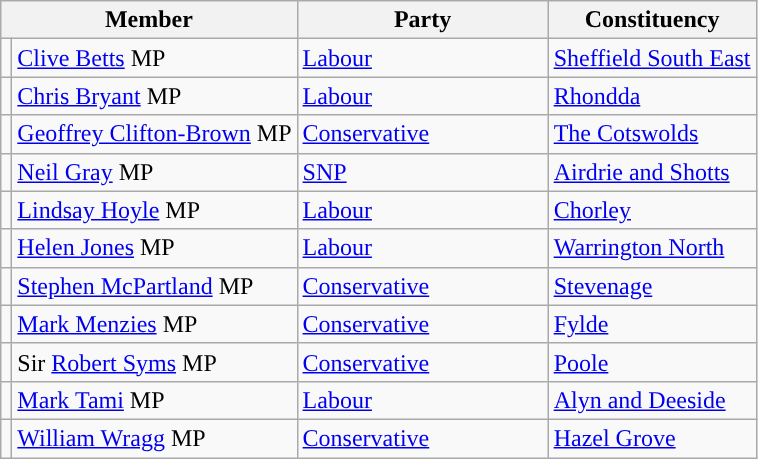<table class="wikitable">
<tr>
<th width="160px" colspan="2" valign="top">Member</th>
<th width="160px" valign="top">Party</th>
<th valign="top">Constituency</th>
</tr>
<tr>
<td style="color:inherit;background:"></td>
<td><a href='#'>Clive Betts</a> MP</td>
<td><a href='#'>Labour</a></td>
<td><a href='#'>Sheffield South East</a></td>
</tr>
<tr>
<td style="color:inherit;background:"></td>
<td><a href='#'>Chris Bryant</a> MP</td>
<td><a href='#'>Labour</a></td>
<td><a href='#'>Rhondda</a></td>
</tr>
<tr>
<td style="color:inherit;background:"></td>
<td><a href='#'>Geoffrey Clifton-Brown</a> MP</td>
<td><a href='#'>Conservative</a></td>
<td><a href='#'>The Cotswolds</a></td>
</tr>
<tr>
<td style="color:inherit;background:"></td>
<td><a href='#'>Neil Gray</a> MP</td>
<td><a href='#'>SNP</a></td>
<td><a href='#'>Airdrie and Shotts</a></td>
</tr>
<tr>
<td style="color:inherit;background:"></td>
<td><a href='#'>Lindsay Hoyle</a> MP</td>
<td><a href='#'>Labour</a></td>
<td><a href='#'>Chorley</a></td>
</tr>
<tr>
<td style="color:inherit;background:"></td>
<td><a href='#'>Helen Jones</a> MP</td>
<td><a href='#'>Labour</a></td>
<td><a href='#'>Warrington North</a></td>
</tr>
<tr>
<td style="color:inherit;background:"></td>
<td><a href='#'>Stephen McPartland</a> MP</td>
<td><a href='#'>Conservative</a></td>
<td><a href='#'>Stevenage</a></td>
</tr>
<tr>
<td style="color:inherit;background:"></td>
<td><a href='#'>Mark Menzies</a> MP</td>
<td><a href='#'>Conservative</a></td>
<td><a href='#'>Fylde</a></td>
</tr>
<tr>
<td style="color:inherit;background:"></td>
<td>Sir <a href='#'>Robert Syms</a> MP</td>
<td><a href='#'>Conservative</a></td>
<td><a href='#'>Poole</a></td>
</tr>
<tr>
<td style="color:inherit;background:"></td>
<td><a href='#'>Mark Tami</a> MP</td>
<td><a href='#'>Labour</a></td>
<td><a href='#'>Alyn and Deeside</a></td>
</tr>
<tr>
<td style="color:inherit;background:"></td>
<td><a href='#'>William Wragg</a> MP</td>
<td><a href='#'>Conservative</a></td>
<td><a href='#'>Hazel Grove</a></td>
</tr>
</table>
